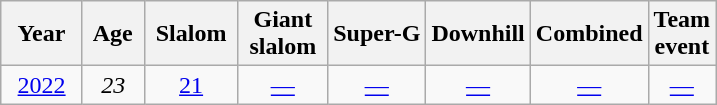<table class=wikitable style="text-align:center">
<tr>
<th>  Year  </th>
<th> Age </th>
<th> Slalom </th>
<th> Giant <br> slalom </th>
<th>Super-G</th>
<th>Downhill</th>
<th>Combined</th>
<th>Team<br>event</th>
</tr>
<tr>
<td><a href='#'>2022</a></td>
<td><em>23</em></td>
<td><a href='#'>21</a></td>
<td><a href='#'>—</a></td>
<td><a href='#'>—</a></td>
<td><a href='#'>—</a></td>
<td><a href='#'>—</a></td>
<td><a href='#'>—</a></td>
</tr>
</table>
